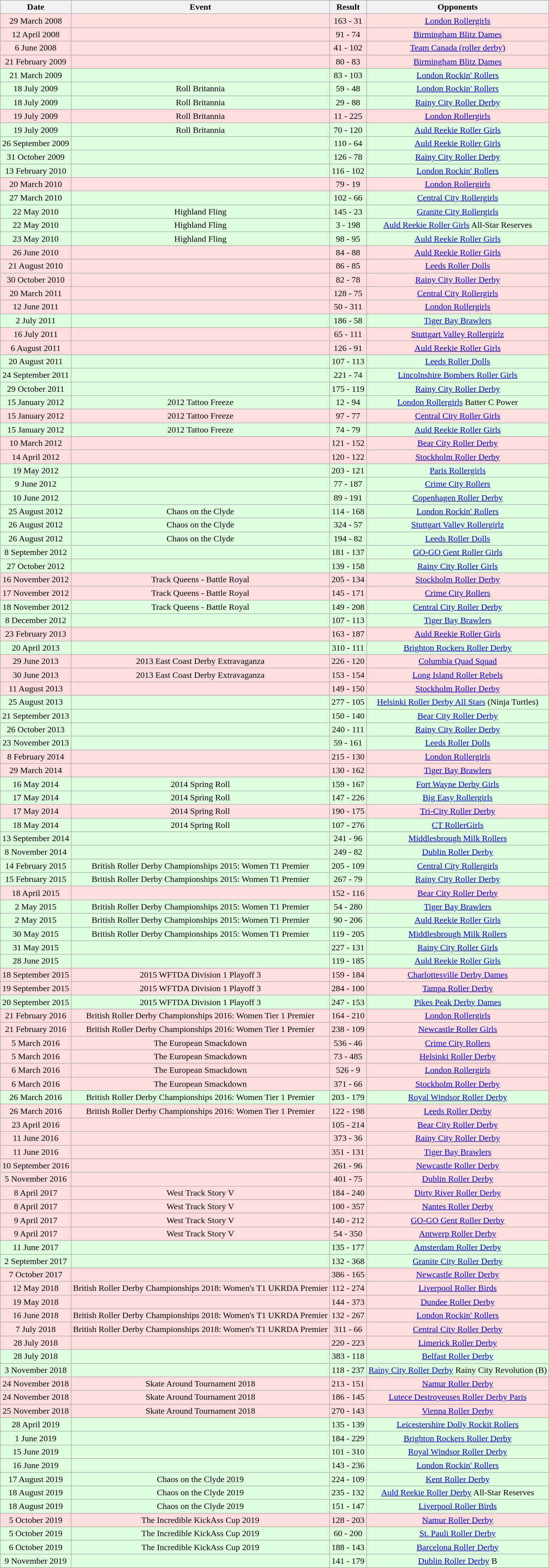<table class="wikitable collapsible collapsed" style="text-align:center">
<tr>
<th>Date</th>
<th>Event</th>
<th>Result</th>
<th>Opponents</th>
</tr>
<tr bgcolor="#ffdddd">
<td>29 March 2008</td>
<td></td>
<td>163 - 31</td>
<td><a href='#'>London Rollergirls</a></td>
</tr>
<tr bgcolor="#ffdddd">
<td>12 April 2008</td>
<td></td>
<td>91 - 74</td>
<td><a href='#'>Birmingham Blitz Dames</a></td>
</tr>
<tr bgcolor="#ffdddd">
<td>6 June 2008</td>
<td></td>
<td>41 - 102</td>
<td><a href='#'>Team Canada (roller derby)</a></td>
</tr>
<tr bgcolor="#ffdddd">
<td>21 February 2009</td>
<td></td>
<td>80 - 83</td>
<td><a href='#'>Birmingham Blitz Dames</a></td>
</tr>
<tr bgcolor="#ddffdd">
<td>21 March 2009</td>
<td></td>
<td>83 - 103</td>
<td><a href='#'>London Rockin' Rollers</a></td>
</tr>
<tr bgcolor="#ddffdd">
<td>18 July 2009</td>
<td>Roll Britannia</td>
<td>59 - 48</td>
<td><a href='#'>London Rockin' Rollers</a></td>
</tr>
<tr bgcolor="#ddffdd">
<td>18 July 2009</td>
<td>Roll Britannia</td>
<td>29 - 88</td>
<td><a href='#'>Rainy City Roller Derby</a></td>
</tr>
<tr bgcolor="#ffdddd">
<td>19 July 2009</td>
<td>Roll Britannia</td>
<td>11 - 225</td>
<td><a href='#'>London Rollergirls</a></td>
</tr>
<tr bgcolor="#ddffdd">
<td>19 July 2009</td>
<td>Roll Britannia</td>
<td>70 - 120</td>
<td><a href='#'>Auld Reekie Roller Girls</a></td>
</tr>
<tr bgcolor="#ddffdd">
<td>26 September 2009</td>
<td></td>
<td>110 - 64</td>
<td><a href='#'>Auld Reekie Roller Girls</a></td>
</tr>
<tr bgcolor="#ddffdd">
<td>31 October 2009</td>
<td></td>
<td>126 - 78</td>
<td><a href='#'>Rainy City Roller Derby</a></td>
</tr>
<tr bgcolor="#ddffdd">
<td>13 February 2010</td>
<td></td>
<td>116 - 102</td>
<td><a href='#'>London Rockin' Rollers</a></td>
</tr>
<tr bgcolor="#ffdddd">
<td>20 March 2010</td>
<td></td>
<td>79 - 19</td>
<td><a href='#'>London Rollergirls</a></td>
</tr>
<tr bgcolor="#ddffdd">
<td>27 March 2010</td>
<td></td>
<td>102 - 66</td>
<td><a href='#'>Central City Rollergirls</a></td>
</tr>
<tr bgcolor="#ddffdd">
<td>22 May 2010</td>
<td>Highland Fling</td>
<td>145 - 23</td>
<td><a href='#'>Granite City Rollergirls</a></td>
</tr>
<tr bgcolor="#ddffdd">
<td>22 May 2010</td>
<td>Highland Fling</td>
<td>3 - 198</td>
<td><a href='#'>Auld Reekie Roller Girls</a> All-Star Reserves</td>
</tr>
<tr bgcolor="#ddffdd">
<td>23 May 2010</td>
<td>Highland Fling</td>
<td>98 - 95</td>
<td><a href='#'>Auld Reekie Roller Girls</a></td>
</tr>
<tr bgcolor="#ffdddd">
<td>26 June 2010</td>
<td></td>
<td>84 - 88</td>
<td><a href='#'>Auld Reekie Roller Girls</a></td>
</tr>
<tr bgcolor="#ffdddd">
<td>21 August 2010</td>
<td></td>
<td>86 - 85</td>
<td><a href='#'>Leeds Roller Dolls</a></td>
</tr>
<tr bgcolor="#ffdddd">
<td>30 October 2010</td>
<td></td>
<td>82 - 78</td>
<td><a href='#'>Rainy City Roller Derby</a></td>
</tr>
<tr bgcolor="#ffdddd">
<td>20 March 2011</td>
<td></td>
<td>128 - 75</td>
<td><a href='#'>Central City Rollergirls</a></td>
</tr>
<tr bgcolor="#ffdddd">
<td>12 June 2011</td>
<td></td>
<td>50 - 311</td>
<td><a href='#'>London Rollergirls</a></td>
</tr>
<tr bgcolor="#ddffdd">
<td>2 July 2011</td>
<td></td>
<td>186 - 58</td>
<td><a href='#'>Tiger Bay Brawlers</a></td>
</tr>
<tr bgcolor="#ffdddd">
<td>16 July 2011</td>
<td></td>
<td>65 - 111</td>
<td><a href='#'>Stuttgart Valley Rollergirlz</a></td>
</tr>
<tr bgcolor="#ffdddd">
<td>6 August 2011</td>
<td></td>
<td>126 - 91</td>
<td><a href='#'>Auld Reekie Roller Girls</a></td>
</tr>
<tr bgcolor="#ddffdd">
<td>20 August 2011</td>
<td></td>
<td>107 - 113</td>
<td><a href='#'>Leeds Roller Dolls</a></td>
</tr>
<tr bgcolor="#ddffdd">
<td>24 September 2011</td>
<td></td>
<td>221 - 74</td>
<td><a href='#'>Lincolnshire Bombers Roller Girls</a></td>
</tr>
<tr bgcolor="#ddffdd">
<td>29 October 2011</td>
<td></td>
<td>175 - 119</td>
<td><a href='#'>Rainy City Roller Derby</a></td>
</tr>
<tr bgcolor="#ddffdd">
<td>15 January 2012</td>
<td>2012 Tattoo Freeze</td>
<td>12 - 94</td>
<td><a href='#'>London Rollergirls</a> Batter C Power</td>
</tr>
<tr bgcolor="#ffdddd">
<td>15 January 2012</td>
<td>2012 Tattoo Freeze</td>
<td>97 - 77</td>
<td><a href='#'>Central City Roller Girls</a></td>
</tr>
<tr bgcolor="#ddffdd">
<td>15 January 2012</td>
<td>2012 Tattoo Freeze</td>
<td>74 - 79</td>
<td><a href='#'>Auld Reekie Roller Girls</a></td>
</tr>
<tr bgcolor="#ffdddd">
<td>10 March 2012</td>
<td></td>
<td>121 - 152</td>
<td><a href='#'>Bear City Roller Derby</a></td>
</tr>
<tr bgcolor="#ffdddd">
<td>14 April 2012</td>
<td></td>
<td>120 - 122</td>
<td><a href='#'>Stockholm Roller Derby</a></td>
</tr>
<tr bgcolor="#ddffdd">
<td>19 May 2012</td>
<td></td>
<td>203 - 121</td>
<td><a href='#'>Paris Rollergirls</a></td>
</tr>
<tr bgcolor="#ddffdd">
<td>9 June 2012</td>
<td></td>
<td>77 - 187</td>
<td><a href='#'>Crime City Rollers</a></td>
</tr>
<tr bgcolor="#ddffdd">
<td>10 June 2012</td>
<td></td>
<td>89 - 191</td>
<td><a href='#'>Copenhagen Roller Derby</a></td>
</tr>
<tr bgcolor="#ddffdd">
<td>25 August 2012</td>
<td>Chaos on the Clyde</td>
<td>114 - 168</td>
<td><a href='#'>London Rockin' Rollers</a></td>
</tr>
<tr bgcolor="#ddffdd">
<td>26 August 2012</td>
<td>Chaos on the Clyde</td>
<td>324 - 57</td>
<td><a href='#'>Stuttgart Valley Rollergirlz</a></td>
</tr>
<tr bgcolor="#ddffdd">
<td>26 August 2012</td>
<td>Chaos on the Clyde</td>
<td>194 - 82</td>
<td><a href='#'>Leeds Roller Dolls</a></td>
</tr>
<tr bgcolor="#ddffdd">
<td>8 September 2012</td>
<td></td>
<td>181 - 137</td>
<td><a href='#'>GO-GO Gent Roller Girls</a></td>
</tr>
<tr bgcolor="#ddffdd">
<td>27 October 2012</td>
<td></td>
<td>139 - 158</td>
<td><a href='#'>Rainy City Roller Girls</a></td>
</tr>
<tr bgcolor="#ffdddd">
<td>16 November 2012</td>
<td>Track Queens - Battle Royal</td>
<td>205 - 134</td>
<td><a href='#'>Stockholm Roller Derby</a></td>
</tr>
<tr bgcolor="#ffdddd">
<td>17 November 2012</td>
<td>Track Queens - Battle Royal</td>
<td>145 - 171</td>
<td><a href='#'>Crime City Rollers</a></td>
</tr>
<tr bgcolor="#ddffdd">
<td>18 November 2012</td>
<td>Track Queens - Battle Royal</td>
<td>149 - 208</td>
<td><a href='#'>Central City Roller Derby</a></td>
</tr>
<tr bgcolor="#ddffdd">
<td>8 December 2012</td>
<td></td>
<td>107 - 113</td>
<td><a href='#'>Tiger Bay Brawlers</a></td>
</tr>
<tr bgcolor="#ffdddd">
<td>23 February 2013</td>
<td></td>
<td>163 - 187</td>
<td><a href='#'>Auld Reekie Roller Girls</a></td>
</tr>
<tr bgcolor="#ddffdd">
<td>20 April 2013</td>
<td></td>
<td>310 - 111</td>
<td><a href='#'>Brighton Rockers Roller Derby</a></td>
</tr>
<tr bgcolor="#ffdddd">
<td>29 June 2013</td>
<td>2013 East Coast Derby Extravaganza</td>
<td>226 - 120</td>
<td><a href='#'>Columbia Quad Squad</a></td>
</tr>
<tr bgcolor="#ffdddd">
<td>30 June 2013</td>
<td>2013 East Coast Derby Extravaganza</td>
<td>153 - 154</td>
<td><a href='#'>Long Island Roller Rebels</a></td>
</tr>
<tr bgcolor="#ffdddd">
<td>11 August 2013</td>
<td></td>
<td>149 - 150</td>
<td><a href='#'>Stockholm Roller Derby</a></td>
</tr>
<tr bgcolor="#ddffdd">
<td>25 August 2013</td>
<td></td>
<td>277 - 105</td>
<td><a href='#'>Helsinki Roller Derby All Stars</a> (Ninja Turtles)</td>
</tr>
<tr bgcolor="#ddffdd">
<td>21 September 2013</td>
<td></td>
<td>150 - 140</td>
<td><a href='#'>Bear City Roller Derby</a></td>
</tr>
<tr bgcolor="#ddffdd">
<td>26 October 2013</td>
<td></td>
<td>240 - 111</td>
<td><a href='#'>Rainy City Roller Derby</a></td>
</tr>
<tr bgcolor="#ddffdd">
<td>23 November 2013</td>
<td></td>
<td>59 - 161</td>
<td><a href='#'>Leeds Roller Dolls</a></td>
</tr>
<tr bgcolor="#ffdddd">
<td>8 February 2014</td>
<td></td>
<td>215 - 130</td>
<td><a href='#'>London Rollergirls</a></td>
</tr>
<tr bgcolor="#ffdddd">
<td>29 March 2014</td>
<td></td>
<td>130 - 162</td>
<td><a href='#'>Tiger Bay Brawlers</a></td>
</tr>
<tr bgcolor="#ddffdd">
<td>16 May 2014</td>
<td>2014 Spring Roll</td>
<td>159 - 167</td>
<td><a href='#'>Fort Wayne Derby Girls</a></td>
</tr>
<tr bgcolor="#ddffdd">
<td>17 May 2014</td>
<td>2014 Spring Roll</td>
<td>147 - 226</td>
<td><a href='#'>Big Easy Rollergirls</a></td>
</tr>
<tr bgcolor="#ffdddd">
<td>17 May 2014</td>
<td>2014 Spring Roll</td>
<td>190 - 175</td>
<td><a href='#'>Tri-City Roller Derby</a></td>
</tr>
<tr bgcolor="#ddffdd">
<td>18 May 2014</td>
<td>2014 Spring Roll</td>
<td>107 - 276</td>
<td><a href='#'>CT RollerGirls</a></td>
</tr>
<tr bgcolor="#ddffdd">
<td>13 September 2014</td>
<td></td>
<td>241 - 96</td>
<td><a href='#'>Middlesbrough Milk Rollers</a></td>
</tr>
<tr bgcolor="#ddffdd">
<td>8 November 2014</td>
<td></td>
<td>249 - 82</td>
<td><a href='#'>Dublin Roller Derby</a></td>
</tr>
<tr bgcolor="#ddffdd">
<td>14 February 2015</td>
<td>British Roller Derby Championships 2015: Women T1 Premier</td>
<td>205 - 109</td>
<td><a href='#'>Central City Rollergirls</a></td>
</tr>
<tr bgcolor="#ddffdd">
<td>15 February 2015</td>
<td>British Roller Derby Championships 2015: Women T1 Premier</td>
<td>267 - 79</td>
<td><a href='#'>Rainy City Roller Derby</a></td>
</tr>
<tr bgcolor="#ffdddd">
<td>18 April 2015</td>
<td></td>
<td>152 - 116</td>
<td><a href='#'>Bear City Roller Derby</a></td>
</tr>
<tr bgcolor="#ddffdd">
<td>2 May 2015</td>
<td>British Roller Derby Championships 2015: Women T1 Premier</td>
<td>54 - 280</td>
<td><a href='#'>Tiger Bay Brawlers</a></td>
</tr>
<tr bgcolor="#ddffdd">
<td>2 May 2015</td>
<td>British Roller Derby Championships 2015: Women T1 Premier</td>
<td>90 - 206</td>
<td><a href='#'>Auld Reekie Roller Girls</a></td>
</tr>
<tr bgcolor="#ddffdd">
<td>30 May 2015</td>
<td>British Roller Derby Championships 2015: Women T1 Premier</td>
<td>119 - 205</td>
<td><a href='#'>Middlesbrough Milk Rollers</a></td>
</tr>
<tr bgcolor="#ddffdd">
<td>31 May 2015</td>
<td></td>
<td>227 - 131</td>
<td><a href='#'>Rainy City Roller Girls</a></td>
</tr>
<tr bgcolor="#ddffdd">
<td>28 June 2015</td>
<td></td>
<td>119 - 185</td>
<td><a href='#'>Auld Reekie Roller Girls</a></td>
</tr>
<tr bgcolor="#ffdddd">
<td>18 September 2015</td>
<td>2015 WFTDA Division 1 Playoff 3</td>
<td>159 - 184</td>
<td><a href='#'>Charlottesville Derby Dames</a></td>
</tr>
<tr bgcolor="#ffdddd">
<td>19 September 2015</td>
<td>2015 WFTDA Division 1 Playoff 3</td>
<td>284 - 100</td>
<td><a href='#'>Tampa Roller Derby</a></td>
</tr>
<tr bgcolor="#ddffdd">
<td>20 September 2015</td>
<td>2015 WFTDA Division 1 Playoff 3</td>
<td>247 - 153</td>
<td><a href='#'>Pikes Peak Derby Dames</a></td>
</tr>
<tr bgcolor="#ffdddd">
<td>21 February 2016</td>
<td>British Roller Derby Championships 2016: Women Tier 1 Premier</td>
<td>164 - 210</td>
<td><a href='#'>London Rollergirls</a></td>
</tr>
<tr bgcolor="#ffdddd">
<td>21 February 2016</td>
<td>British Roller Derby Championships 2016: Women Tier 1 Premier</td>
<td>238 - 109</td>
<td><a href='#'>Newcastle Roller Girls</a></td>
</tr>
<tr bgcolor="#ffdddd">
<td>5 March 2016</td>
<td>The European Smackdown</td>
<td>536 - 46</td>
<td><a href='#'>Crime City Rollers</a></td>
</tr>
<tr bgcolor="#ffdddd">
<td>5 March 2016</td>
<td>The European Smackdown</td>
<td>73 - 485</td>
<td><a href='#'>Helsinki Roller Derby</a></td>
</tr>
<tr bgcolor="#ffdddd">
<td>6 March 2016</td>
<td>The European Smackdown</td>
<td>526 - 9</td>
<td><a href='#'>London Rollergirls</a></td>
</tr>
<tr bgcolor="#ffdddd">
<td>6 March 2016</td>
<td>The European Smackdown</td>
<td>371 - 66</td>
<td><a href='#'>Stockholm Roller Derby</a></td>
</tr>
<tr bgcolor="#ddffdd">
<td>26 March 2016</td>
<td>British Roller Derby Championships 2016: Women Tier 1 Premier</td>
<td>203 - 179</td>
<td><a href='#'>Royal Windsor Roller Derby</a></td>
</tr>
<tr bgcolor="#ffdddd">
<td>26 March 2016</td>
<td>British Roller Derby Championships 2016: Women Tier 1 Premier</td>
<td>122 - 198</td>
<td><a href='#'>Leeds Roller Derby</a></td>
</tr>
<tr bgcolor="#ffdddd">
<td>23 April 2016</td>
<td></td>
<td>105 - 214</td>
<td><a href='#'>Bear City Roller Derby</a></td>
</tr>
<tr bgcolor="#ffdddd">
<td>11 June 2016</td>
<td></td>
<td>373 - 36</td>
<td><a href='#'>Rainy City Roller Derby</a></td>
</tr>
<tr bgcolor="#ffdddd">
<td>11 June 2016</td>
<td></td>
<td>351 - 131</td>
<td><a href='#'>Tiger Bay Brawlers</a></td>
</tr>
<tr bgcolor="#ffdddd">
<td>10 September 2016</td>
<td></td>
<td>261 - 96</td>
<td><a href='#'>Newcastle Roller Derby</a></td>
</tr>
<tr bgcolor="#ffdddd">
<td>5 November 2016</td>
<td></td>
<td>401 - 75</td>
<td><a href='#'>Dublin Roller Derby</a></td>
</tr>
<tr bgcolor="#ffdddd">
<td>8 April 2017</td>
<td>West Track Story V</td>
<td>184 - 240</td>
<td><a href='#'>Dirty River Roller Derby</a></td>
</tr>
<tr bgcolor="#ffdddd">
<td>8 April 2017</td>
<td>West Track Story V</td>
<td>100 - 357</td>
<td><a href='#'>Nantes Roller Derby</a></td>
</tr>
<tr bgcolor="#ffdddd">
<td>9 April 2017</td>
<td>West Track Story V</td>
<td>140 - 212</td>
<td><a href='#'>GO-GO Gent Roller Derby</a></td>
</tr>
<tr bgcolor="#ffdddd">
<td>9 April 2017</td>
<td>West Track Story V</td>
<td>54 - 350</td>
<td><a href='#'>Antwerp Roller Derby</a></td>
</tr>
<tr bgcolor="#ddffdd">
<td>11 June 2017</td>
<td></td>
<td>135 - 177</td>
<td><a href='#'>Amsterdam Roller Derby</a></td>
</tr>
<tr bgcolor="#ddffdd">
<td>2 September 2017</td>
<td></td>
<td>132 - 368</td>
<td><a href='#'>Granite City Roller Derby</a></td>
</tr>
<tr bgcolor="#ffdddd">
<td>7 October 2017</td>
<td></td>
<td>386 - 165</td>
<td><a href='#'>Newcastle Roller Derby</a></td>
</tr>
<tr bgcolor="#ffdddd">
<td>12 May 2018</td>
<td>British Roller Derby Championships 2018: Women's T1 UKRDA Premier</td>
<td>112 - 274</td>
<td><a href='#'>Liverpool Roller Birds</a></td>
</tr>
<tr bgcolor="#ffdddd">
<td>19 May 2018</td>
<td></td>
<td>144 - 373</td>
<td><a href='#'>Dundee Roller Derby</a></td>
</tr>
<tr bgcolor="#ffdddd">
<td>16 June 2018</td>
<td>British Roller Derby Championships 2018: Women's T1 UKRDA Premier</td>
<td>132 - 267</td>
<td><a href='#'>London Rockin' Rollers</a></td>
</tr>
<tr bgcolor="#ffdddd">
<td>7 July 2018</td>
<td>British Roller Derby Championships 2018: Women's T1 UKRDA Premier</td>
<td>311 - 66</td>
<td><a href='#'>Central City Roller Derby</a></td>
</tr>
<tr bgcolor="#ffdddd">
<td>28 July 2018</td>
<td></td>
<td>220 - 223</td>
<td><a href='#'>Limerick Roller Derby</a></td>
</tr>
<tr bgcolor="#ddffdd">
<td>28 July 2018</td>
<td></td>
<td>383 - 118</td>
<td><a href='#'>Belfast Roller Derby</a></td>
</tr>
<tr bgcolor="#ddffdd">
<td>3 November 2018</td>
<td></td>
<td>118 - 237</td>
<td><a href='#'>Rainy City Roller Derby</a> Rainy City Revolution (B)</td>
</tr>
<tr bgcolor="#ffdddd">
<td>24 November 2018</td>
<td>Skate Around Tournament 2018</td>
<td>213 - 151</td>
<td><a href='#'>Namur Roller Derby</a></td>
</tr>
<tr bgcolor="#ffdddd">
<td>24 November 2018</td>
<td>Skate Around Tournament 2018</td>
<td>186 - 145</td>
<td><a href='#'>Lutece Destroyeuses Roller Derby Paris</a></td>
</tr>
<tr bgcolor="#ffdddd">
<td>25 November 2018</td>
<td>Skate Around Tournament 2018</td>
<td>270 - 143</td>
<td><a href='#'>Vienna Roller Derby</a></td>
</tr>
<tr bgcolor="#ddffdd">
<td>28 April 2019</td>
<td></td>
<td>135 - 139</td>
<td><a href='#'>Leicestershire Dolly Rockit Rollers</a></td>
</tr>
<tr bgcolor="#ddffdd">
<td>1 June 2019</td>
<td></td>
<td>184 - 229</td>
<td><a href='#'>Brighton Rockers Roller Derby</a></td>
</tr>
<tr bgcolor="#ddffdd">
<td>15 June 2019</td>
<td></td>
<td>101 - 310</td>
<td><a href='#'>Royal Windsor Roller Derby</a></td>
</tr>
<tr bgcolor="#ddffdd">
<td>16 June 2019</td>
<td></td>
<td>143 - 236</td>
<td><a href='#'>London Rockin' Rollers</a></td>
</tr>
<tr bgcolor="#ddffdd">
<td>17 August 2019</td>
<td>Chaos on the Clyde 2019</td>
<td>224 - 109</td>
<td><a href='#'>Kent Roller Derby</a></td>
</tr>
<tr bgcolor="#ddffdd">
<td>18 August 2019</td>
<td>Chaos on the Clyde 2019</td>
<td>235 - 132</td>
<td><a href='#'>Auld Reekie Roller Derby</a> All-Star Reserves</td>
</tr>
<tr bgcolor="#ddffdd">
<td>18 August 2019</td>
<td>Chaos on the Clyde 2019</td>
<td>151 - 147</td>
<td><a href='#'>Liverpool Roller Birds</a></td>
</tr>
<tr bgcolor="#ffdddd">
<td>5 October 2019</td>
<td>The Incredible KickAss Cup 2019</td>
<td>128 - 203</td>
<td><a href='#'>Namur Roller Derby</a></td>
</tr>
<tr bgcolor="#ddffdd">
<td>5 October 2019</td>
<td>The Incredible KickAss Cup 2019</td>
<td>60 - 200</td>
<td><a href='#'>St. Pauli Roller Derby</a></td>
</tr>
<tr bgcolor="#ddffdd">
<td>6 October 2019</td>
<td>The Incredible KickAss Cup 2019</td>
<td>188 - 143</td>
<td><a href='#'>Barcelona Roller Derby</a></td>
</tr>
<tr bgcolor="#ddffdd">
<td>9 November 2019</td>
<td></td>
<td>141 - 179</td>
<td><a href='#'>Dublin Roller Derby</a> B</td>
</tr>
</table>
